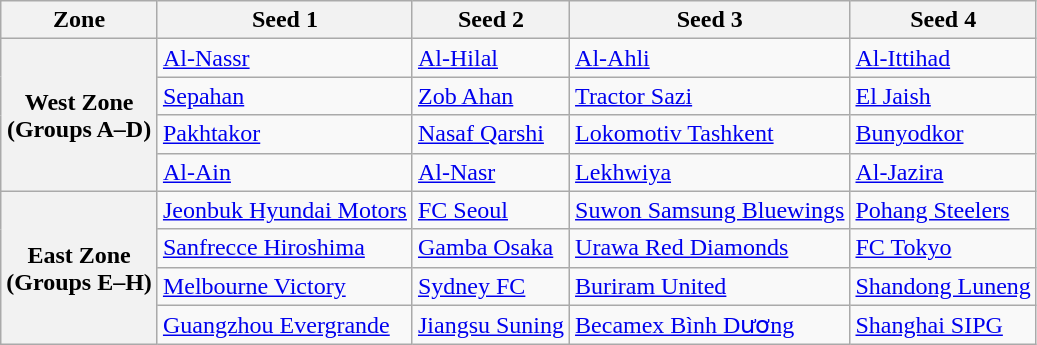<table class="wikitable">
<tr>
<th>Zone</th>
<th>Seed 1</th>
<th>Seed 2</th>
<th>Seed 3</th>
<th>Seed 4</th>
</tr>
<tr>
<th rowspan=4>West Zone<br>(Groups A–D)</th>
<td> <a href='#'>Al-Nassr</a></td>
<td> <a href='#'>Al-Hilal</a></td>
<td> <a href='#'>Al-Ahli</a></td>
<td> <a href='#'>Al-Ittihad</a> </td>
</tr>
<tr>
<td> <a href='#'>Sepahan</a></td>
<td> <a href='#'>Zob Ahan</a></td>
<td> <a href='#'>Tractor Sazi</a></td>
<td> <a href='#'>El Jaish</a> </td>
</tr>
<tr>
<td> <a href='#'>Pakhtakor</a></td>
<td> <a href='#'>Nasaf Qarshi</a></td>
<td> <a href='#'>Lokomotiv Tashkent</a></td>
<td> <a href='#'>Bunyodkor</a> </td>
</tr>
<tr>
<td> <a href='#'>Al-Ain</a></td>
<td> <a href='#'>Al-Nasr</a></td>
<td> <a href='#'>Lekhwiya</a></td>
<td> <a href='#'>Al-Jazira</a> </td>
</tr>
<tr>
<th rowspan=4>East Zone<br>(Groups E–H)</th>
<td> <a href='#'>Jeonbuk Hyundai Motors</a></td>
<td> <a href='#'>FC Seoul</a></td>
<td> <a href='#'>Suwon Samsung Bluewings</a></td>
<td> <a href='#'>Pohang Steelers</a> </td>
</tr>
<tr>
<td> <a href='#'>Sanfrecce Hiroshima</a></td>
<td> <a href='#'>Gamba Osaka</a></td>
<td> <a href='#'>Urawa Red Diamonds</a></td>
<td> <a href='#'>FC Tokyo</a> </td>
</tr>
<tr>
<td> <a href='#'>Melbourne Victory</a></td>
<td> <a href='#'>Sydney FC</a></td>
<td> <a href='#'>Buriram United</a></td>
<td> <a href='#'>Shandong Luneng</a> </td>
</tr>
<tr>
<td> <a href='#'>Guangzhou Evergrande</a></td>
<td> <a href='#'>Jiangsu Suning</a></td>
<td> <a href='#'>Becamex Bình Dương</a></td>
<td> <a href='#'>Shanghai SIPG</a> </td>
</tr>
</table>
